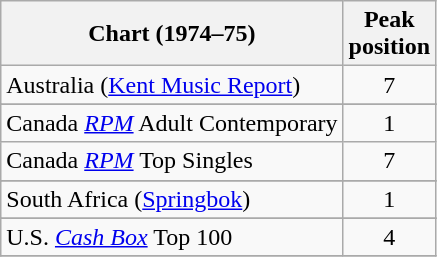<table class="wikitable sortable">
<tr>
<th>Chart (1974–75)</th>
<th>Peak<br>position</th>
</tr>
<tr>
<td>Australia (<a href='#'>Kent Music Report</a>)</td>
<td style="text-align:center;">7</td>
</tr>
<tr>
</tr>
<tr>
</tr>
<tr>
<td>Canada <em><a href='#'>RPM</a></em> Adult Contemporary</td>
<td style="text-align:center;">1</td>
</tr>
<tr>
<td>Canada <em><a href='#'>RPM</a></em> Top Singles</td>
<td style="text-align:center;">7</td>
</tr>
<tr>
</tr>
<tr>
</tr>
<tr>
</tr>
<tr>
<td>South Africa (<a href='#'>Springbok</a>)</td>
<td align="center">1</td>
</tr>
<tr>
</tr>
<tr>
</tr>
<tr>
</tr>
<tr>
<td>U.S. <a href='#'><em>Cash Box</em></a> Top 100</td>
<td align="center">4</td>
</tr>
<tr>
</tr>
</table>
